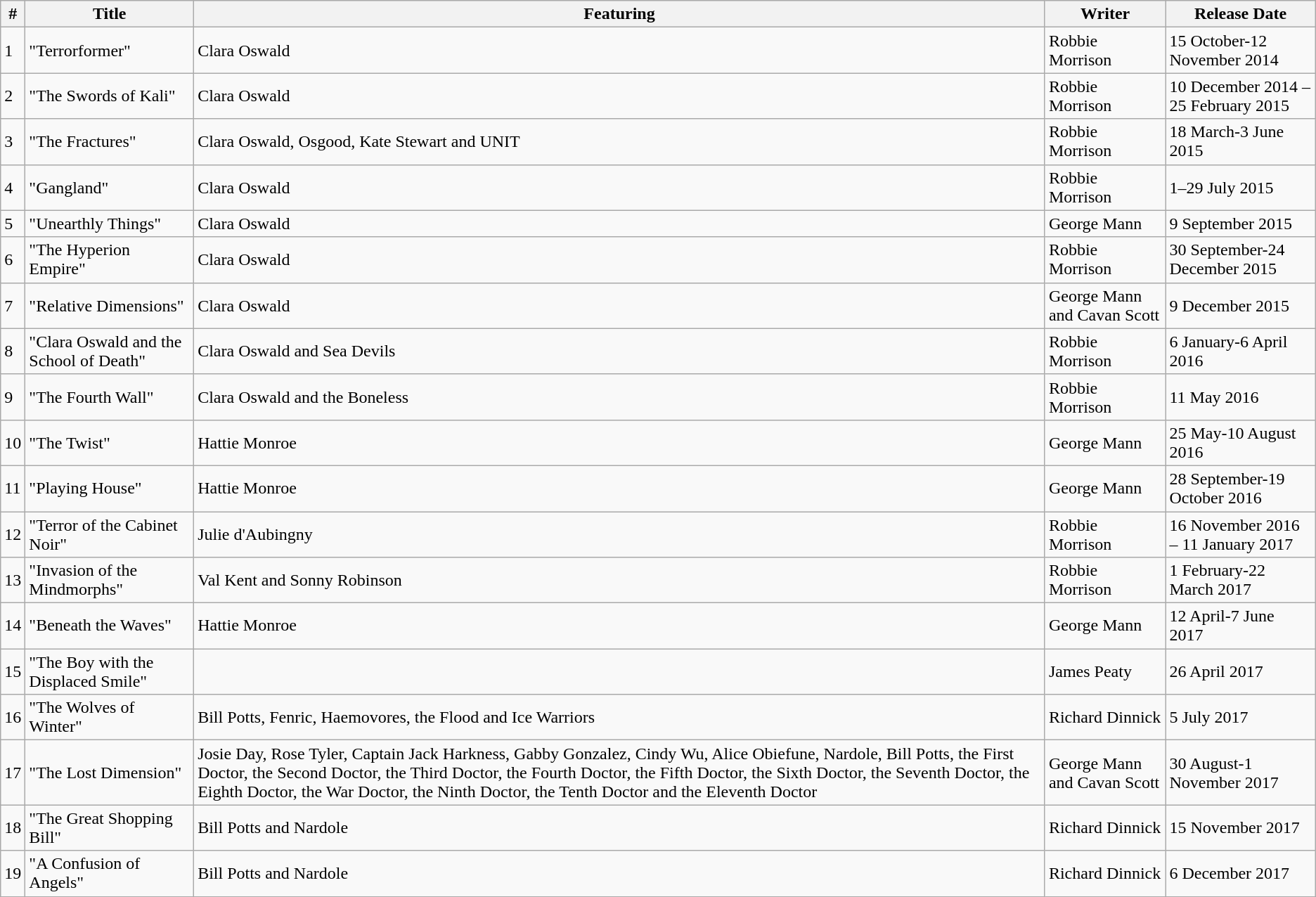<table class="wikitable">
<tr>
<th>#</th>
<th>Title</th>
<th>Featuring</th>
<th>Writer</th>
<th>Release Date</th>
</tr>
<tr>
<td>1</td>
<td>"Terrorformer"</td>
<td>Clara Oswald</td>
<td>Robbie Morrison</td>
<td>15 October-12 November 2014</td>
</tr>
<tr>
<td>2</td>
<td>"The Swords of Kali"</td>
<td>Clara Oswald</td>
<td>Robbie Morrison</td>
<td>10 December 2014 – 25 February 2015</td>
</tr>
<tr>
<td>3</td>
<td>"The Fractures"</td>
<td>Clara Oswald, Osgood, Kate Stewart and UNIT</td>
<td>Robbie Morrison</td>
<td>18 March-3 June 2015</td>
</tr>
<tr>
<td>4</td>
<td>"Gangland"</td>
<td>Clara Oswald</td>
<td>Robbie Morrison</td>
<td>1–29 July 2015</td>
</tr>
<tr>
<td>5</td>
<td>"Unearthly Things"</td>
<td>Clara Oswald</td>
<td>George Mann</td>
<td>9 September 2015</td>
</tr>
<tr>
<td>6</td>
<td>"The Hyperion Empire"</td>
<td>Clara Oswald</td>
<td>Robbie Morrison</td>
<td>30 September-24 December 2015</td>
</tr>
<tr>
<td>7</td>
<td>"Relative Dimensions"</td>
<td>Clara Oswald</td>
<td>George Mann and Cavan Scott</td>
<td>9 December 2015</td>
</tr>
<tr>
<td>8</td>
<td>"Clara Oswald and the School of Death"</td>
<td>Clara Oswald and Sea Devils</td>
<td>Robbie Morrison</td>
<td>6 January-6 April 2016</td>
</tr>
<tr>
<td>9</td>
<td>"The Fourth Wall"</td>
<td>Clara Oswald and the Boneless</td>
<td>Robbie Morrison</td>
<td>11 May 2016</td>
</tr>
<tr>
<td>10</td>
<td>"The Twist"</td>
<td>Hattie Monroe</td>
<td>George Mann</td>
<td>25 May-10 August 2016</td>
</tr>
<tr>
<td>11</td>
<td>"Playing House"</td>
<td>Hattie Monroe</td>
<td>George Mann</td>
<td>28 September-19 October 2016</td>
</tr>
<tr>
<td>12</td>
<td>"Terror of the Cabinet Noir"</td>
<td>Julie d'Aubingny</td>
<td>Robbie Morrison</td>
<td>16 November 2016 – 11 January 2017</td>
</tr>
<tr>
<td>13</td>
<td>"Invasion of the Mindmorphs"</td>
<td>Val Kent and Sonny Robinson</td>
<td>Robbie Morrison</td>
<td>1 February-22 March 2017</td>
</tr>
<tr>
<td>14</td>
<td>"Beneath the Waves"</td>
<td>Hattie Monroe</td>
<td>George Mann</td>
<td>12 April-7 June 2017</td>
</tr>
<tr>
<td>15</td>
<td>"The Boy with the Displaced Smile"</td>
<td></td>
<td>James Peaty</td>
<td>26 April 2017</td>
</tr>
<tr>
<td>16</td>
<td>"The Wolves of Winter"</td>
<td>Bill Potts, Fenric, Haemovores, the Flood and Ice Warriors</td>
<td>Richard Dinnick</td>
<td>5 July 2017</td>
</tr>
<tr>
<td>17</td>
<td>"The Lost Dimension"</td>
<td>Josie Day, Rose Tyler, Captain Jack Harkness, Gabby Gonzalez, Cindy Wu, Alice Obiefune, Nardole, Bill Potts, the First Doctor, the Second Doctor, the Third Doctor, the Fourth Doctor, the Fifth Doctor, the Sixth Doctor, the Seventh Doctor, the Eighth Doctor, the War Doctor, the Ninth Doctor, the Tenth Doctor and the Eleventh Doctor</td>
<td>George Mann and Cavan Scott</td>
<td>30 August-1 November 2017</td>
</tr>
<tr>
<td>18</td>
<td>"The Great Shopping Bill"</td>
<td>Bill Potts and Nardole</td>
<td>Richard Dinnick</td>
<td>15 November 2017</td>
</tr>
<tr>
<td>19</td>
<td>"A Confusion of Angels"</td>
<td>Bill Potts and Nardole</td>
<td>Richard Dinnick</td>
<td>6 December 2017</td>
</tr>
</table>
